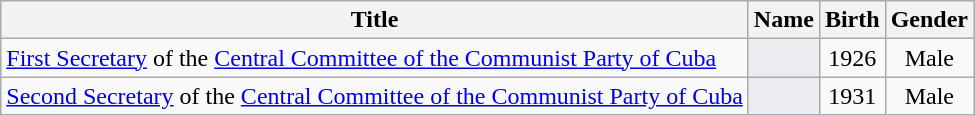<table class="wikitable sortable" style=text-align:center>
<tr>
<th>Title</th>
<th>Name</th>
<th>Birth</th>
<th>Gender</th>
</tr>
<tr>
<td align="left"><a href='#'>First Secretary</a> of the <a href='#'>Central Committee of the Communist Party of Cuba</a></td>
<td bgcolor = #EAECF0></td>
<td>1926</td>
<td>Male</td>
</tr>
<tr>
<td align="left"><a href='#'>Second Secretary</a> of the <a href='#'>Central Committee of the Communist Party of Cuba</a></td>
<td bgcolor = #EAECF0></td>
<td>1931</td>
<td>Male</td>
</tr>
</table>
